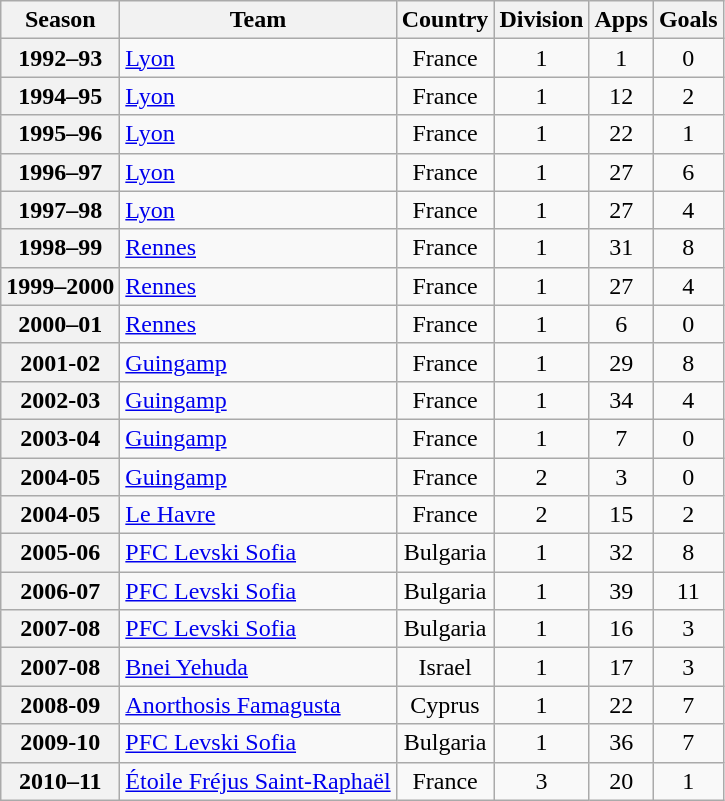<table class="wikitable" style="text-align:center">
<tr>
<th>Season</th>
<th>Team</th>
<th>Country</th>
<th>Division</th>
<th>Apps</th>
<th>Goals</th>
</tr>
<tr>
<th scope=row>1992–93</th>
<td align=left><a href='#'>Lyon</a></td>
<td>France</td>
<td>1</td>
<td>1</td>
<td>0</td>
</tr>
<tr>
<th scope=row>1994–95</th>
<td align=left><a href='#'>Lyon</a></td>
<td>France</td>
<td>1</td>
<td>12</td>
<td>2</td>
</tr>
<tr>
<th scope=row>1995–96</th>
<td align=left><a href='#'>Lyon</a></td>
<td>France</td>
<td>1</td>
<td>22</td>
<td>1</td>
</tr>
<tr>
<th scope=row>1996–97</th>
<td align=left><a href='#'>Lyon</a></td>
<td>France</td>
<td>1</td>
<td>27</td>
<td>6</td>
</tr>
<tr>
<th scope=row>1997–98</th>
<td align=left><a href='#'>Lyon</a></td>
<td>France</td>
<td>1</td>
<td>27</td>
<td>4</td>
</tr>
<tr>
<th scope=row>1998–99</th>
<td align=left><a href='#'>Rennes</a></td>
<td>France</td>
<td>1</td>
<td>31</td>
<td>8</td>
</tr>
<tr>
<th scope=row>1999–2000</th>
<td align=left><a href='#'>Rennes</a></td>
<td>France</td>
<td>1</td>
<td>27</td>
<td>4</td>
</tr>
<tr>
<th scope=row>2000–01</th>
<td align=left><a href='#'>Rennes</a></td>
<td>France</td>
<td>1</td>
<td>6</td>
<td>0</td>
</tr>
<tr>
<th scope=row>2001-02</th>
<td align=left><a href='#'>Guingamp</a></td>
<td>France</td>
<td>1</td>
<td>29</td>
<td>8</td>
</tr>
<tr>
<th scope=row>2002-03</th>
<td align=left><a href='#'>Guingamp</a></td>
<td>France</td>
<td>1</td>
<td>34</td>
<td>4</td>
</tr>
<tr>
<th scope=row>2003-04</th>
<td align=left><a href='#'>Guingamp</a></td>
<td>France</td>
<td>1</td>
<td>7</td>
<td>0</td>
</tr>
<tr>
<th scope=row>2004-05</th>
<td align=left><a href='#'>Guingamp</a></td>
<td>France</td>
<td>2</td>
<td>3</td>
<td>0</td>
</tr>
<tr>
<th scope=row>2004-05</th>
<td align=left><a href='#'>Le Havre</a></td>
<td>France</td>
<td>2</td>
<td>15</td>
<td>2</td>
</tr>
<tr>
<th scope=row>2005-06</th>
<td align=left><a href='#'>PFC Levski Sofia</a></td>
<td>Bulgaria</td>
<td>1</td>
<td>32</td>
<td>8</td>
</tr>
<tr>
<th scope=row>2006-07</th>
<td align=left><a href='#'>PFC Levski Sofia</a></td>
<td>Bulgaria</td>
<td>1</td>
<td>39</td>
<td>11</td>
</tr>
<tr>
<th scope=row>2007-08</th>
<td align=left><a href='#'>PFC Levski Sofia</a></td>
<td>Bulgaria</td>
<td>1</td>
<td>16</td>
<td>3</td>
</tr>
<tr>
<th scope=row>2007-08</th>
<td align=left><a href='#'>Bnei Yehuda</a></td>
<td>Israel</td>
<td>1</td>
<td>17</td>
<td>3</td>
</tr>
<tr>
<th scope=row>2008-09</th>
<td align=left><a href='#'>Anorthosis Famagusta</a></td>
<td>Cyprus</td>
<td>1</td>
<td>22</td>
<td>7</td>
</tr>
<tr>
<th scope=row>2009-10</th>
<td align=left><a href='#'>PFC Levski Sofia</a></td>
<td>Bulgaria</td>
<td>1</td>
<td>36</td>
<td>7</td>
</tr>
<tr>
<th scope=row>2010–11</th>
<td align=left><a href='#'>Étoile Fréjus Saint-Raphaël</a></td>
<td>France</td>
<td>3</td>
<td>20</td>
<td>1</td>
</tr>
</table>
